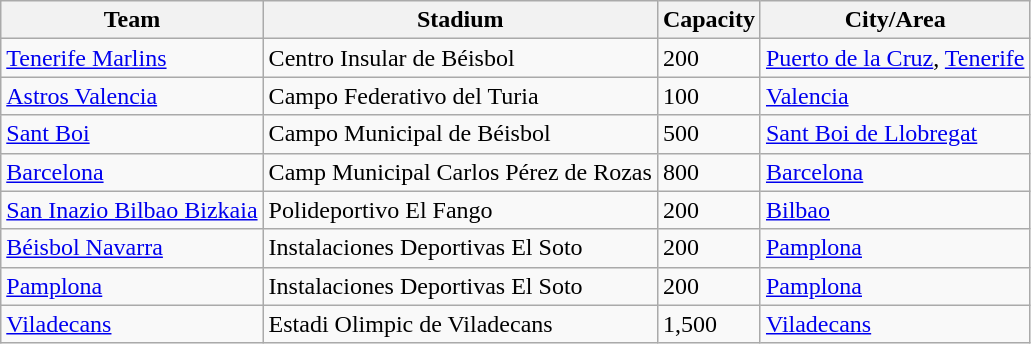<table class="wikitable sortable">
<tr>
<th>Team</th>
<th>Stadium</th>
<th>Capacity</th>
<th>City/Area</th>
</tr>
<tr>
<td><a href='#'>Tenerife Marlins</a></td>
<td>Centro Insular de Béisbol</td>
<td>200</td>
<td><a href='#'>Puerto de la Cruz</a>, <a href='#'>Tenerife</a></td>
</tr>
<tr>
<td><a href='#'>Astros Valencia</a></td>
<td>Campo Federativo del Turia</td>
<td>100</td>
<td><a href='#'>Valencia</a></td>
</tr>
<tr>
<td><a href='#'>Sant Boi</a></td>
<td>Campo Municipal de Béisbol</td>
<td>500</td>
<td><a href='#'>Sant Boi de Llobregat</a></td>
</tr>
<tr>
<td><a href='#'>Barcelona</a></td>
<td>Camp Municipal Carlos Pérez de Rozas</td>
<td>800</td>
<td><a href='#'>Barcelona</a></td>
</tr>
<tr>
<td><a href='#'>San Inazio Bilbao Bizkaia</a></td>
<td>Polideportivo El Fango</td>
<td>200</td>
<td><a href='#'>Bilbao</a></td>
</tr>
<tr>
<td><a href='#'>Béisbol Navarra</a></td>
<td>Instalaciones Deportivas El Soto</td>
<td>200</td>
<td><a href='#'>Pamplona</a></td>
</tr>
<tr>
<td><a href='#'>Pamplona</a></td>
<td>Instalaciones Deportivas El Soto</td>
<td>200</td>
<td><a href='#'>Pamplona</a></td>
</tr>
<tr>
<td><a href='#'>Viladecans</a></td>
<td>Estadi Olimpic de Viladecans</td>
<td>1,500</td>
<td><a href='#'>Viladecans</a></td>
</tr>
</table>
